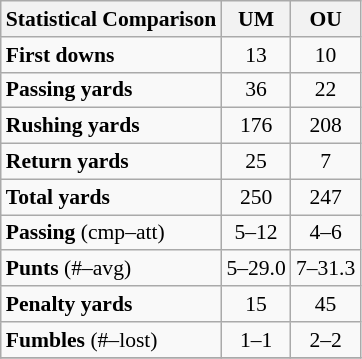<table class="wikitable" style="text-align:center; font-size:90%">
<tr>
<th>Statistical Comparison</th>
<th>UM</th>
<th>OU</th>
</tr>
<tr>
<td align=left><strong>First downs</strong></td>
<td>13</td>
<td>10</td>
</tr>
<tr>
<td align=left><strong>Passing yards</strong></td>
<td>36</td>
<td>22</td>
</tr>
<tr>
<td align=left><strong>Rushing yards</strong></td>
<td>176</td>
<td>208</td>
</tr>
<tr>
<td align=left><strong>Return yards</strong></td>
<td>25</td>
<td>7</td>
</tr>
<tr>
<td align=left><strong>Total yards</strong></td>
<td>250</td>
<td>247</td>
</tr>
<tr>
<td align=left><strong>Passing</strong> (cmp–att)</td>
<td>5–12</td>
<td>4–6</td>
</tr>
<tr>
<td align=left><strong>Punts</strong> (#–avg)</td>
<td>5–29.0</td>
<td>7–31.3</td>
</tr>
<tr>
<td align=left><strong>Penalty yards</strong></td>
<td>15</td>
<td>45</td>
</tr>
<tr>
<td align=left><strong>Fumbles</strong> (#–lost)</td>
<td>1–1</td>
<td>2–2</td>
</tr>
<tr>
</tr>
</table>
